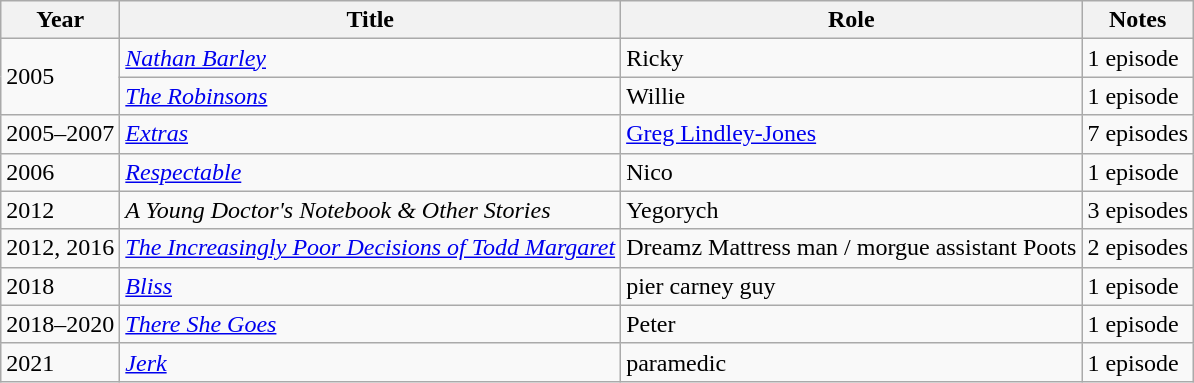<table class="wikitable sortable">
<tr>
<th scope="col">Year</th>
<th scope="col">Title</th>
<th scope="col">Role</th>
<th class="unsortable">Notes</th>
</tr>
<tr>
<td rowspan="2">2005</td>
<td><em><a href='#'>Nathan Barley</a></em></td>
<td>Ricky</td>
<td>1 episode</td>
</tr>
<tr>
<td><em><a href='#'>The Robinsons</a></em></td>
<td>Willie</td>
<td>1 episode</td>
</tr>
<tr>
<td>2005–2007</td>
<td><em><a href='#'>Extras</a></em></td>
<td><a href='#'>Greg Lindley-Jones</a></td>
<td>7 episodes</td>
</tr>
<tr>
<td>2006</td>
<td><em><a href='#'>Respectable</a></em></td>
<td>Nico</td>
<td>1 episode</td>
</tr>
<tr>
<td>2012</td>
<td><em>A Young Doctor's Notebook & Other Stories</em></td>
<td>Yegorych</td>
<td>3 episodes</td>
</tr>
<tr>
<td>2012, 2016</td>
<td><em><a href='#'>The Increasingly Poor Decisions of Todd Margaret</a></em></td>
<td>Dreamz Mattress man / morgue assistant Poots</td>
<td>2 episodes</td>
</tr>
<tr>
<td>2018</td>
<td><em><a href='#'>Bliss</a></em></td>
<td>pier carney guy</td>
<td>1 episode</td>
</tr>
<tr>
<td>2018–2020</td>
<td><em><a href='#'>There She Goes</a></em></td>
<td>Peter</td>
<td>1 episode</td>
</tr>
<tr>
<td>2021</td>
<td><em><a href='#'>Jerk</a></em></td>
<td>paramedic</td>
<td>1 episode</td>
</tr>
</table>
